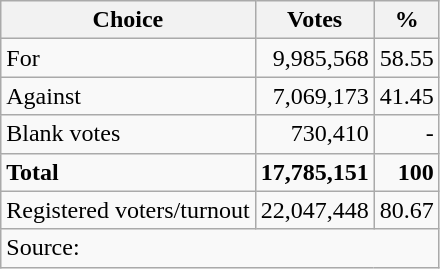<table class=wikitable style=text-align:right>
<tr>
<th>Choice</th>
<th>Votes</th>
<th>%</th>
</tr>
<tr>
<td align=left>For</td>
<td>9,985,568</td>
<td>58.55</td>
</tr>
<tr>
<td align=left>Against</td>
<td>7,069,173</td>
<td>41.45</td>
</tr>
<tr>
<td align=left>Blank votes</td>
<td>730,410</td>
<td>-</td>
</tr>
<tr>
<td align=left><strong>Total</strong></td>
<td><strong>17,785,151</strong></td>
<td><strong>100</strong></td>
</tr>
<tr>
<td align=left>Registered voters/turnout</td>
<td>22,047,448</td>
<td>80.67</td>
</tr>
<tr>
<td colspan=3 align=left>Source: </td>
</tr>
</table>
